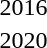<table>
<tr>
<td>2016<br></td>
<td></td>
<td></td>
<td></td>
</tr>
<tr>
<td>2020<br></td>
<td></td>
<td></td>
<td></td>
</tr>
</table>
